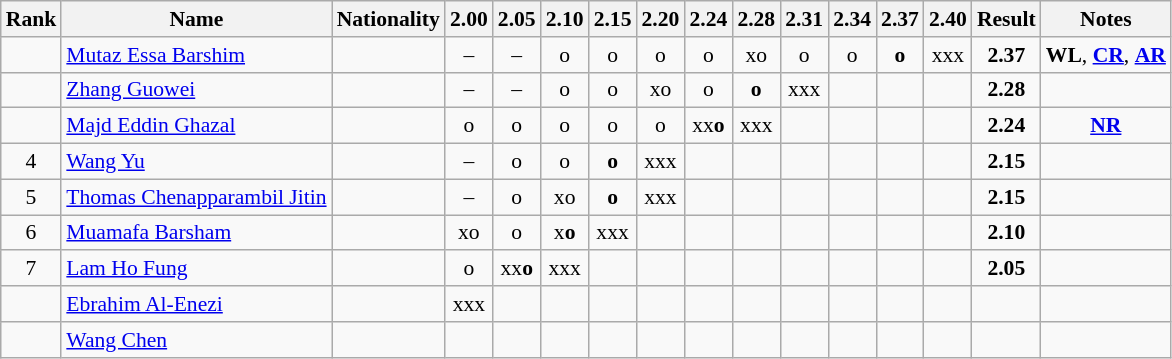<table class="wikitable sortable" style="text-align:center;font-size:90%">
<tr>
<th>Rank</th>
<th>Name</th>
<th>Nationality</th>
<th>2.00</th>
<th>2.05</th>
<th>2.10</th>
<th>2.15</th>
<th>2.20</th>
<th>2.24</th>
<th>2.28</th>
<th>2.31</th>
<th>2.34</th>
<th>2.37</th>
<th>2.40</th>
<th>Result</th>
<th>Notes</th>
</tr>
<tr>
<td></td>
<td align=left><a href='#'>Mutaz Essa Barshim</a></td>
<td align=left></td>
<td>–</td>
<td>–</td>
<td>o</td>
<td>o</td>
<td>o</td>
<td>o</td>
<td>xo</td>
<td>o</td>
<td>o</td>
<td><strong>o</strong></td>
<td>xxx</td>
<td><strong>2.37</strong></td>
<td><strong>WL</strong>, <strong><a href='#'>CR</a></strong>, <strong><a href='#'>AR</a></strong></td>
</tr>
<tr>
<td></td>
<td align=left><a href='#'>Zhang Guowei</a></td>
<td align=left></td>
<td>–</td>
<td>–</td>
<td>o</td>
<td>o</td>
<td>xo</td>
<td>o</td>
<td><strong>o</strong></td>
<td>xxx</td>
<td></td>
<td></td>
<td></td>
<td><strong>2.28</strong></td>
<td></td>
</tr>
<tr>
<td></td>
<td align=left><a href='#'>Majd Eddin Ghazal</a></td>
<td align=left></td>
<td>o</td>
<td>o</td>
<td>o</td>
<td>o</td>
<td>o</td>
<td>xx<strong>o</strong></td>
<td>xxx</td>
<td></td>
<td></td>
<td></td>
<td></td>
<td><strong>2.24</strong></td>
<td><strong><a href='#'>NR</a></strong></td>
</tr>
<tr>
<td>4</td>
<td align=left><a href='#'>Wang Yu</a></td>
<td align=left></td>
<td>–</td>
<td>o</td>
<td>o</td>
<td><strong>o</strong></td>
<td>xxx</td>
<td></td>
<td></td>
<td></td>
<td></td>
<td></td>
<td></td>
<td><strong>2.15</strong></td>
<td></td>
</tr>
<tr>
<td>5</td>
<td align=left><a href='#'>Thomas Chenapparambil Jitin</a></td>
<td align=left></td>
<td>–</td>
<td>o</td>
<td>xo</td>
<td><strong>o</strong></td>
<td>xxx</td>
<td></td>
<td></td>
<td></td>
<td></td>
<td></td>
<td></td>
<td><strong>2.15</strong></td>
<td></td>
</tr>
<tr>
<td>6</td>
<td align=left><a href='#'>Muamafa Barsham</a></td>
<td align=left></td>
<td>xo</td>
<td>o</td>
<td>x<strong>o</strong></td>
<td>xxx</td>
<td></td>
<td></td>
<td></td>
<td></td>
<td></td>
<td></td>
<td></td>
<td><strong>2.10</strong></td>
<td></td>
</tr>
<tr>
<td>7</td>
<td align=left><a href='#'>Lam Ho Fung</a></td>
<td align=left></td>
<td>o</td>
<td>xx<strong>o</strong></td>
<td>xxx</td>
<td></td>
<td></td>
<td></td>
<td></td>
<td></td>
<td></td>
<td></td>
<td></td>
<td><strong>2.05</strong></td>
<td></td>
</tr>
<tr>
<td></td>
<td align=left><a href='#'>Ebrahim Al-Enezi</a></td>
<td align=left></td>
<td>xxx</td>
<td></td>
<td></td>
<td></td>
<td></td>
<td></td>
<td></td>
<td></td>
<td></td>
<td></td>
<td></td>
<td><strong></strong></td>
<td></td>
</tr>
<tr>
<td></td>
<td align=left><a href='#'>Wang Chen</a></td>
<td align=left></td>
<td></td>
<td></td>
<td></td>
<td></td>
<td></td>
<td></td>
<td></td>
<td></td>
<td></td>
<td></td>
<td></td>
<td><strong></strong></td>
<td></td>
</tr>
</table>
